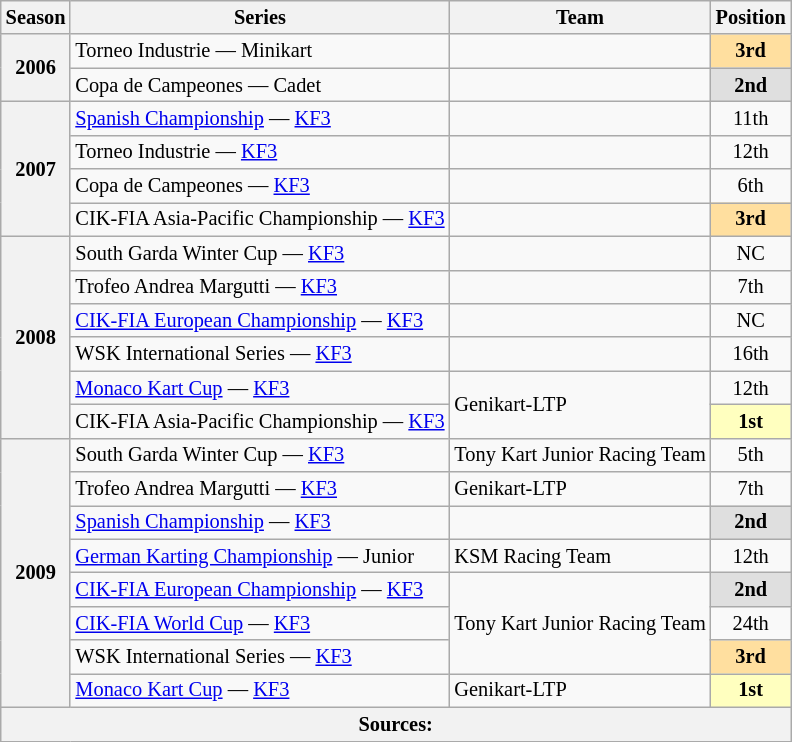<table class="wikitable" style="font-size: 85%; text-align:center">
<tr>
<th>Season</th>
<th>Series</th>
<th>Team</th>
<th>Position</th>
</tr>
<tr>
<th rowspan="2">2006</th>
<td align="left">Torneo Industrie — Minikart</td>
<td align="left"></td>
<td style="background:#FFDF9F;"><strong>3rd</strong></td>
</tr>
<tr>
<td align="left">Copa de Campeones — Cadet</td>
<td align="left"></td>
<td style="background:#DFDFDF;"><strong>2nd</strong></td>
</tr>
<tr>
<th rowspan="4">2007</th>
<td align="left"><a href='#'>Spanish Championship</a> — <a href='#'>KF3</a></td>
<td align="left"></td>
<td>11th</td>
</tr>
<tr>
<td align="left">Torneo Industrie — <a href='#'>KF3</a></td>
<td align="left"></td>
<td>12th</td>
</tr>
<tr>
<td align="left">Copa de Campeones — <a href='#'>KF3</a></td>
<td align="left"></td>
<td>6th</td>
</tr>
<tr>
<td align="left">CIK-FIA Asia-Pacific Championship — <a href='#'>KF3</a></td>
<td align="left"></td>
<td style="background:#FFDF9F;"><strong>3rd</strong></td>
</tr>
<tr>
<th rowspan="6">2008</th>
<td align="left">South Garda Winter Cup — <a href='#'>KF3</a></td>
<td align="left"></td>
<td>NC</td>
</tr>
<tr>
<td align="left">Trofeo Andrea Margutti — <a href='#'>KF3</a></td>
<td align="left"></td>
<td>7th</td>
</tr>
<tr>
<td align="left"><a href='#'>CIK-FIA European Championship</a> — <a href='#'>KF3</a></td>
<td align="left"></td>
<td>NC</td>
</tr>
<tr>
<td align="left">WSK International Series — <a href='#'>KF3</a></td>
<td align="left"></td>
<td>16th</td>
</tr>
<tr>
<td align="left"><a href='#'>Monaco Kart Cup</a> — <a href='#'>KF3</a></td>
<td rowspan="2"  align="left">Genikart-LTP</td>
<td>12th</td>
</tr>
<tr>
<td align="left">CIK-FIA Asia-Pacific Championship — <a href='#'>KF3</a></td>
<td style="background:#FFFFBF;"><strong>1st</strong></td>
</tr>
<tr>
<th rowspan="8">2009</th>
<td align="left">South Garda Winter Cup — <a href='#'>KF3</a></td>
<td align="left">Tony Kart Junior Racing Team</td>
<td>5th</td>
</tr>
<tr>
<td align="left">Trofeo Andrea Margutti — <a href='#'>KF3</a></td>
<td align="left">Genikart-LTP</td>
<td>7th</td>
</tr>
<tr>
<td align="left"><a href='#'>Spanish Championship</a> — <a href='#'>KF3</a></td>
<td align="left"></td>
<td style="background:#DFDFDF;"><strong>2nd</strong></td>
</tr>
<tr>
<td align="left"><a href='#'>German Karting Championship</a> — Junior</td>
<td align="left">KSM Racing Team</td>
<td>12th</td>
</tr>
<tr>
<td align="left"><a href='#'>CIK-FIA European Championship</a> — <a href='#'>KF3</a></td>
<td rowspan="3"  align="left">Tony Kart Junior Racing Team</td>
<td style="background:#DFDFDF;"><strong>2nd</strong></td>
</tr>
<tr>
<td align="left"><a href='#'>CIK-FIA World Cup</a> — <a href='#'>KF3</a></td>
<td>24th</td>
</tr>
<tr>
<td align="left">WSK International Series — <a href='#'>KF3</a></td>
<td style="background:#FFDF9F;"><strong>3rd</strong></td>
</tr>
<tr>
<td align="left"><a href='#'>Monaco Kart Cup</a> — <a href='#'>KF3</a></td>
<td align="left">Genikart-LTP</td>
<td style="background:#FFFFBF;"><strong>1st</strong></td>
</tr>
<tr>
<th colspan="4">Sources:</th>
</tr>
</table>
